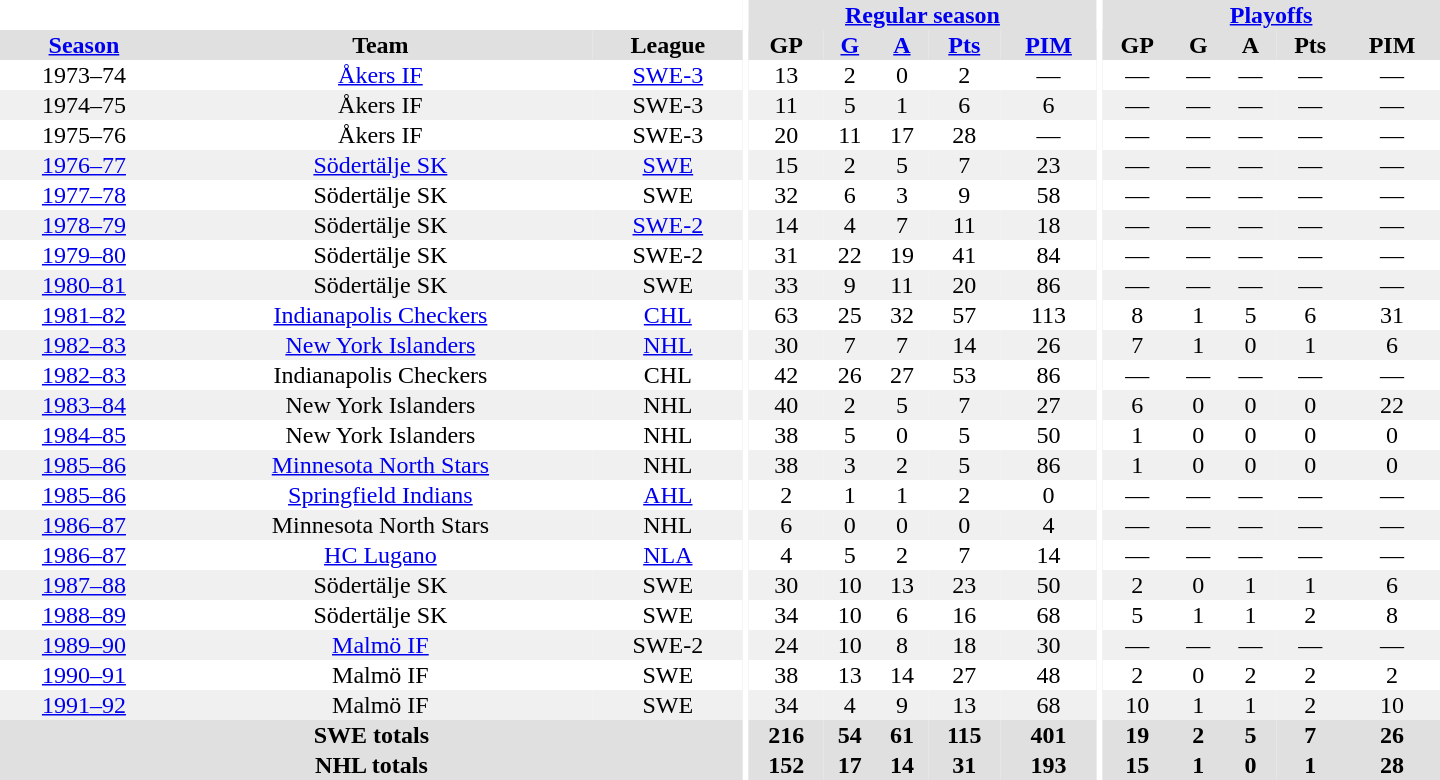<table border="0" cellpadding="1" cellspacing="0" style="text-align:center; width:60em">
<tr bgcolor="#e0e0e0">
<th colspan="3" bgcolor="#ffffff"></th>
<th rowspan="100" bgcolor="#ffffff"></th>
<th colspan="5"><a href='#'>Regular season</a></th>
<th rowspan="100" bgcolor="#ffffff"></th>
<th colspan="5"><a href='#'>Playoffs</a></th>
</tr>
<tr bgcolor="#e0e0e0">
<th><a href='#'>Season</a></th>
<th>Team</th>
<th>League</th>
<th>GP</th>
<th><a href='#'>G</a></th>
<th><a href='#'>A</a></th>
<th><a href='#'>Pts</a></th>
<th><a href='#'>PIM</a></th>
<th>GP</th>
<th>G</th>
<th>A</th>
<th>Pts</th>
<th>PIM</th>
</tr>
<tr>
<td>1973–74</td>
<td><a href='#'>Åkers IF</a></td>
<td><a href='#'>SWE-3</a></td>
<td>13</td>
<td>2</td>
<td>0</td>
<td>2</td>
<td>—</td>
<td>—</td>
<td>—</td>
<td>—</td>
<td>—</td>
<td>—</td>
</tr>
<tr bgcolor="#f0f0f0">
<td>1974–75</td>
<td>Åkers IF</td>
<td>SWE-3</td>
<td>11</td>
<td>5</td>
<td>1</td>
<td>6</td>
<td>6</td>
<td>—</td>
<td>—</td>
<td>—</td>
<td>—</td>
<td>—</td>
</tr>
<tr>
<td>1975–76</td>
<td>Åkers IF</td>
<td>SWE-3</td>
<td>20</td>
<td>11</td>
<td>17</td>
<td>28</td>
<td>—</td>
<td>—</td>
<td>—</td>
<td>—</td>
<td>—</td>
<td>—</td>
</tr>
<tr bgcolor="#f0f0f0">
<td><a href='#'>1976–77</a></td>
<td><a href='#'>Södertälje SK</a></td>
<td><a href='#'>SWE</a></td>
<td>15</td>
<td>2</td>
<td>5</td>
<td>7</td>
<td>23</td>
<td>—</td>
<td>—</td>
<td>—</td>
<td>—</td>
<td>—</td>
</tr>
<tr>
<td><a href='#'>1977–78</a></td>
<td>Södertälje SK</td>
<td>SWE</td>
<td>32</td>
<td>6</td>
<td>3</td>
<td>9</td>
<td>58</td>
<td>—</td>
<td>—</td>
<td>—</td>
<td>—</td>
<td>—</td>
</tr>
<tr bgcolor="#f0f0f0">
<td><a href='#'>1978–79</a></td>
<td>Södertälje SK</td>
<td><a href='#'>SWE-2</a></td>
<td>14</td>
<td>4</td>
<td>7</td>
<td>11</td>
<td>18</td>
<td>—</td>
<td>—</td>
<td>—</td>
<td>—</td>
<td>—</td>
</tr>
<tr>
<td><a href='#'>1979–80</a></td>
<td>Södertälje SK</td>
<td>SWE-2</td>
<td>31</td>
<td>22</td>
<td>19</td>
<td>41</td>
<td>84</td>
<td>—</td>
<td>—</td>
<td>—</td>
<td>—</td>
<td>—</td>
</tr>
<tr bgcolor="#f0f0f0">
<td><a href='#'>1980–81</a></td>
<td>Södertälje SK</td>
<td>SWE</td>
<td>33</td>
<td>9</td>
<td>11</td>
<td>20</td>
<td>86</td>
<td>—</td>
<td>—</td>
<td>—</td>
<td>—</td>
<td>—</td>
</tr>
<tr>
<td><a href='#'>1981–82</a></td>
<td><a href='#'>Indianapolis Checkers</a></td>
<td><a href='#'>CHL</a></td>
<td>63</td>
<td>25</td>
<td>32</td>
<td>57</td>
<td>113</td>
<td>8</td>
<td>1</td>
<td>5</td>
<td>6</td>
<td>31</td>
</tr>
<tr bgcolor="#f0f0f0">
<td><a href='#'>1982–83</a></td>
<td><a href='#'>New York Islanders</a></td>
<td><a href='#'>NHL</a></td>
<td>30</td>
<td>7</td>
<td>7</td>
<td>14</td>
<td>26</td>
<td>7</td>
<td>1</td>
<td>0</td>
<td>1</td>
<td>6</td>
</tr>
<tr>
<td><a href='#'>1982–83</a></td>
<td>Indianapolis Checkers</td>
<td>CHL</td>
<td>42</td>
<td>26</td>
<td>27</td>
<td>53</td>
<td>86</td>
<td>—</td>
<td>—</td>
<td>—</td>
<td>—</td>
<td>—</td>
</tr>
<tr bgcolor="#f0f0f0">
<td><a href='#'>1983–84</a></td>
<td>New York Islanders</td>
<td>NHL</td>
<td>40</td>
<td>2</td>
<td>5</td>
<td>7</td>
<td>27</td>
<td>6</td>
<td>0</td>
<td>0</td>
<td>0</td>
<td>22</td>
</tr>
<tr>
<td><a href='#'>1984–85</a></td>
<td>New York Islanders</td>
<td>NHL</td>
<td>38</td>
<td>5</td>
<td>0</td>
<td>5</td>
<td>50</td>
<td>1</td>
<td>0</td>
<td>0</td>
<td>0</td>
<td>0</td>
</tr>
<tr bgcolor="#f0f0f0">
<td><a href='#'>1985–86</a></td>
<td><a href='#'>Minnesota North Stars</a></td>
<td>NHL</td>
<td>38</td>
<td>3</td>
<td>2</td>
<td>5</td>
<td>86</td>
<td>1</td>
<td>0</td>
<td>0</td>
<td>0</td>
<td>0</td>
</tr>
<tr>
<td><a href='#'>1985–86</a></td>
<td><a href='#'>Springfield Indians</a></td>
<td><a href='#'>AHL</a></td>
<td>2</td>
<td>1</td>
<td>1</td>
<td>2</td>
<td>0</td>
<td>—</td>
<td>—</td>
<td>—</td>
<td>—</td>
<td>—</td>
</tr>
<tr bgcolor="#f0f0f0">
<td><a href='#'>1986–87</a></td>
<td>Minnesota North Stars</td>
<td>NHL</td>
<td>6</td>
<td>0</td>
<td>0</td>
<td>0</td>
<td>4</td>
<td>—</td>
<td>—</td>
<td>—</td>
<td>—</td>
<td>—</td>
</tr>
<tr>
<td><a href='#'>1986–87</a></td>
<td><a href='#'>HC Lugano</a></td>
<td><a href='#'>NLA</a></td>
<td>4</td>
<td>5</td>
<td>2</td>
<td>7</td>
<td>14</td>
<td>—</td>
<td>—</td>
<td>—</td>
<td>—</td>
<td>—</td>
</tr>
<tr bgcolor="#f0f0f0">
<td><a href='#'>1987–88</a></td>
<td>Södertälje SK</td>
<td>SWE</td>
<td>30</td>
<td>10</td>
<td>13</td>
<td>23</td>
<td>50</td>
<td>2</td>
<td>0</td>
<td>1</td>
<td>1</td>
<td>6</td>
</tr>
<tr>
<td><a href='#'>1988–89</a></td>
<td>Södertälje SK</td>
<td>SWE</td>
<td>34</td>
<td>10</td>
<td>6</td>
<td>16</td>
<td>68</td>
<td>5</td>
<td>1</td>
<td>1</td>
<td>2</td>
<td>8</td>
</tr>
<tr bgcolor="#f0f0f0">
<td><a href='#'>1989–90</a></td>
<td><a href='#'>Malmö IF</a></td>
<td>SWE-2</td>
<td>24</td>
<td>10</td>
<td>8</td>
<td>18</td>
<td>30</td>
<td>—</td>
<td>—</td>
<td>—</td>
<td>—</td>
<td>—</td>
</tr>
<tr>
<td><a href='#'>1990–91</a></td>
<td>Malmö IF</td>
<td>SWE</td>
<td>38</td>
<td>13</td>
<td>14</td>
<td>27</td>
<td>48</td>
<td>2</td>
<td>0</td>
<td>2</td>
<td>2</td>
<td>2</td>
</tr>
<tr bgcolor="#f0f0f0">
<td><a href='#'>1991–92</a></td>
<td>Malmö IF</td>
<td>SWE</td>
<td>34</td>
<td>4</td>
<td>9</td>
<td>13</td>
<td>68</td>
<td>10</td>
<td>1</td>
<td>1</td>
<td>2</td>
<td>10</td>
</tr>
<tr bgcolor="#e0e0e0">
<th colspan="3">SWE totals</th>
<th>216</th>
<th>54</th>
<th>61</th>
<th>115</th>
<th>401</th>
<th>19</th>
<th>2</th>
<th>5</th>
<th>7</th>
<th>26</th>
</tr>
<tr bgcolor="#e0e0e0">
<th colspan="3">NHL totals</th>
<th>152</th>
<th>17</th>
<th>14</th>
<th>31</th>
<th>193</th>
<th>15</th>
<th>1</th>
<th>0</th>
<th>1</th>
<th>28</th>
</tr>
</table>
